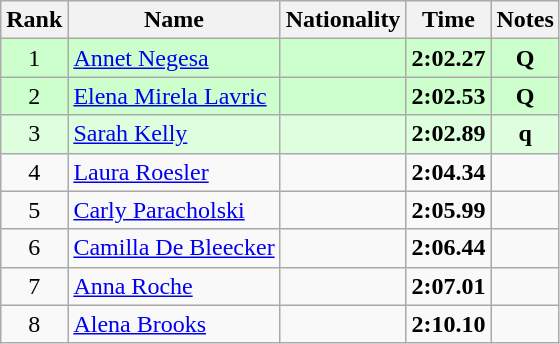<table class="wikitable sortable" style="text-align:center">
<tr>
<th>Rank</th>
<th>Name</th>
<th>Nationality</th>
<th>Time</th>
<th>Notes</th>
</tr>
<tr bgcolor=ccffcc>
<td>1</td>
<td align=left><a href='#'>Annet Negesa</a></td>
<td align=left></td>
<td><strong>2:02.27</strong></td>
<td><strong>Q</strong></td>
</tr>
<tr bgcolor=ccffcc>
<td>2</td>
<td align=left><a href='#'>Elena Mirela Lavric</a></td>
<td align=left></td>
<td><strong>2:02.53</strong></td>
<td><strong>Q</strong></td>
</tr>
<tr bgcolor=ddffdd>
<td>3</td>
<td align=left><a href='#'>Sarah Kelly</a></td>
<td align=left></td>
<td><strong>2:02.89</strong></td>
<td><strong>q</strong></td>
</tr>
<tr>
<td>4</td>
<td align=left><a href='#'>Laura Roesler</a></td>
<td align=left></td>
<td><strong>2:04.34</strong></td>
<td></td>
</tr>
<tr>
<td>5</td>
<td align=left><a href='#'>Carly Paracholski</a></td>
<td align=left></td>
<td><strong>2:05.99</strong></td>
<td></td>
</tr>
<tr>
<td>6</td>
<td align=left><a href='#'>Camilla De Bleecker</a></td>
<td align=left></td>
<td><strong>2:06.44</strong></td>
<td></td>
</tr>
<tr>
<td>7</td>
<td align=left><a href='#'>Anna Roche</a></td>
<td align=left></td>
<td><strong>2:07.01</strong></td>
<td></td>
</tr>
<tr>
<td>8</td>
<td align=left><a href='#'>Alena Brooks</a></td>
<td align=left></td>
<td><strong>2:10.10</strong></td>
<td></td>
</tr>
</table>
